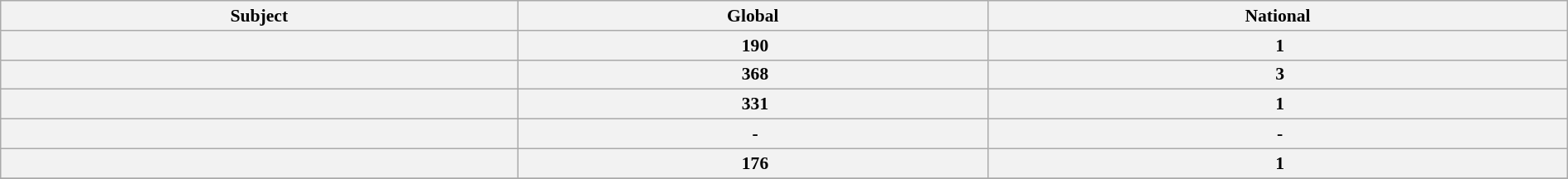<table class="wikitable sortable" style="width: 100%; font-size: 90%">
<tr>
<th>Subject</th>
<th>Global</th>
<th>National</th>
</tr>
<tr>
<th></th>
<th data-sort-value="190"> 190</th>
<th data-sort-value="1"> 1</th>
</tr>
<tr>
<th></th>
<th data-sort-value="368"> 368</th>
<th data-sort-value="3"> 3</th>
</tr>
<tr>
<th></th>
<th data-sort-value="331"> 331</th>
<th data-sort-value="1"> 1</th>
</tr>
<tr>
<th></th>
<th data-sort-value="-"> -</th>
<th data-sort-value="-"> -</th>
</tr>
<tr>
<th></th>
<th data-sort-value="176"> 176</th>
<th data-sort-value="1"> 1</th>
</tr>
<tr>
</tr>
</table>
